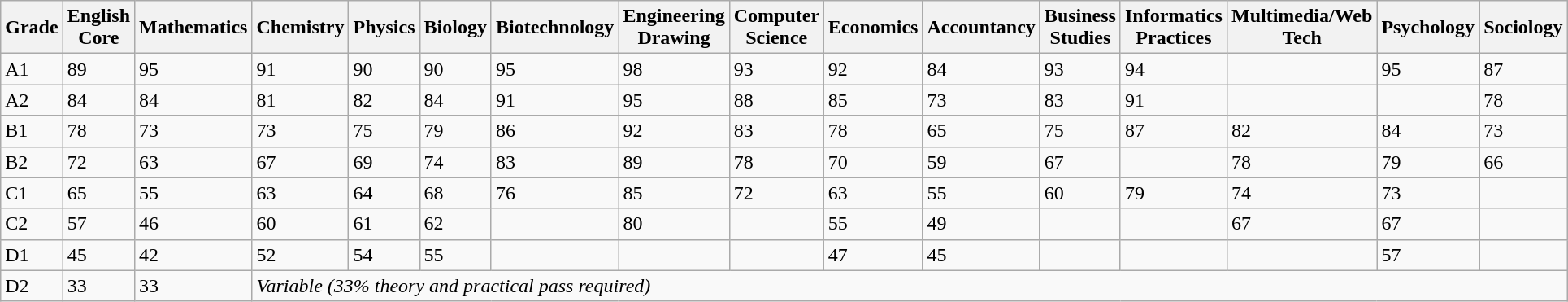<table class="wikitable">
<tr>
<th><strong>Grade</strong></th>
<th><strong>English Core</strong></th>
<th><strong>Mathematics</strong></th>
<th><strong>Chemistry</strong></th>
<th><strong>Physics</strong></th>
<th><strong>Biology</strong></th>
<th><strong>Biotechnology</strong></th>
<th><strong>Engineering Drawing</strong></th>
<th><strong>Computer Science</strong></th>
<th><strong>Economics</strong></th>
<th><strong>Accountancy</strong></th>
<th><strong>Business Studies</strong></th>
<th><strong>Informatics Practices</strong></th>
<th><strong>Multimedia/Web Tech</strong></th>
<th><strong>Psychology</strong></th>
<th><strong>Sociology</strong></th>
</tr>
<tr>
<td>A1</td>
<td>89</td>
<td>95</td>
<td>91</td>
<td>90</td>
<td>90</td>
<td>95</td>
<td>98</td>
<td>93</td>
<td>92</td>
<td>84</td>
<td>93</td>
<td>94</td>
<td></td>
<td>95</td>
<td>87</td>
</tr>
<tr>
<td>A2</td>
<td>84</td>
<td>84</td>
<td>81</td>
<td>82</td>
<td>84</td>
<td>91</td>
<td>95</td>
<td>88</td>
<td>85</td>
<td>73</td>
<td>83</td>
<td>91</td>
<td></td>
<td></td>
<td>78</td>
</tr>
<tr>
<td>B1</td>
<td>78</td>
<td>73</td>
<td>73</td>
<td>75</td>
<td>79</td>
<td>86</td>
<td>92</td>
<td>83</td>
<td>78</td>
<td>65</td>
<td>75</td>
<td>87</td>
<td>82</td>
<td>84</td>
<td>73</td>
</tr>
<tr>
<td>B2</td>
<td>72</td>
<td>63</td>
<td>67</td>
<td>69</td>
<td>74</td>
<td>83</td>
<td>89</td>
<td>78</td>
<td>70</td>
<td>59</td>
<td>67</td>
<td></td>
<td>78</td>
<td>79</td>
<td>66</td>
</tr>
<tr>
<td>C1</td>
<td>65</td>
<td>55</td>
<td>63</td>
<td>64</td>
<td>68</td>
<td>76</td>
<td>85</td>
<td>72</td>
<td>63</td>
<td>55</td>
<td>60</td>
<td>79</td>
<td>74</td>
<td>73</td>
<td></td>
</tr>
<tr>
<td>C2</td>
<td>57</td>
<td>46</td>
<td>60</td>
<td>61</td>
<td>62</td>
<td></td>
<td>80</td>
<td></td>
<td>55</td>
<td>49</td>
<td></td>
<td></td>
<td>67</td>
<td>67</td>
<td></td>
</tr>
<tr>
<td>D1</td>
<td>45</td>
<td>42</td>
<td>52</td>
<td>54</td>
<td>55</td>
<td></td>
<td></td>
<td></td>
<td>47</td>
<td>45</td>
<td></td>
<td></td>
<td></td>
<td>57</td>
<td></td>
</tr>
<tr>
<td>D2</td>
<td>33</td>
<td>33</td>
<td colspan="13"><em>Variable (33% theory and practical pass required)</em></td>
</tr>
</table>
